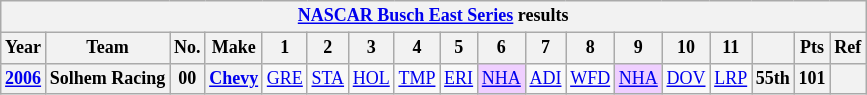<table class="wikitable" style="text-align:center; font-size:75%">
<tr>
<th colspan=45><a href='#'>NASCAR Busch East Series</a> results</th>
</tr>
<tr>
<th>Year</th>
<th>Team</th>
<th>No.</th>
<th>Make</th>
<th>1</th>
<th>2</th>
<th>3</th>
<th>4</th>
<th>5</th>
<th>6</th>
<th>7</th>
<th>8</th>
<th>9</th>
<th>10</th>
<th>11</th>
<th></th>
<th>Pts</th>
<th>Ref</th>
</tr>
<tr>
<th><a href='#'>2006</a></th>
<th>Solhem Racing</th>
<th>00</th>
<th><a href='#'>Chevy</a></th>
<td><a href='#'>GRE</a></td>
<td><a href='#'>STA</a></td>
<td><a href='#'>HOL</a></td>
<td><a href='#'>TMP</a></td>
<td><a href='#'>ERI</a></td>
<td style="background:#EFCFFF;"><a href='#'>NHA</a><br></td>
<td><a href='#'>ADI</a></td>
<td><a href='#'>WFD</a></td>
<td style="background:#EFCFFF;"><a href='#'>NHA</a><br></td>
<td><a href='#'>DOV</a></td>
<td><a href='#'>LRP</a></td>
<th>55th</th>
<th>101</th>
<th></th>
</tr>
</table>
